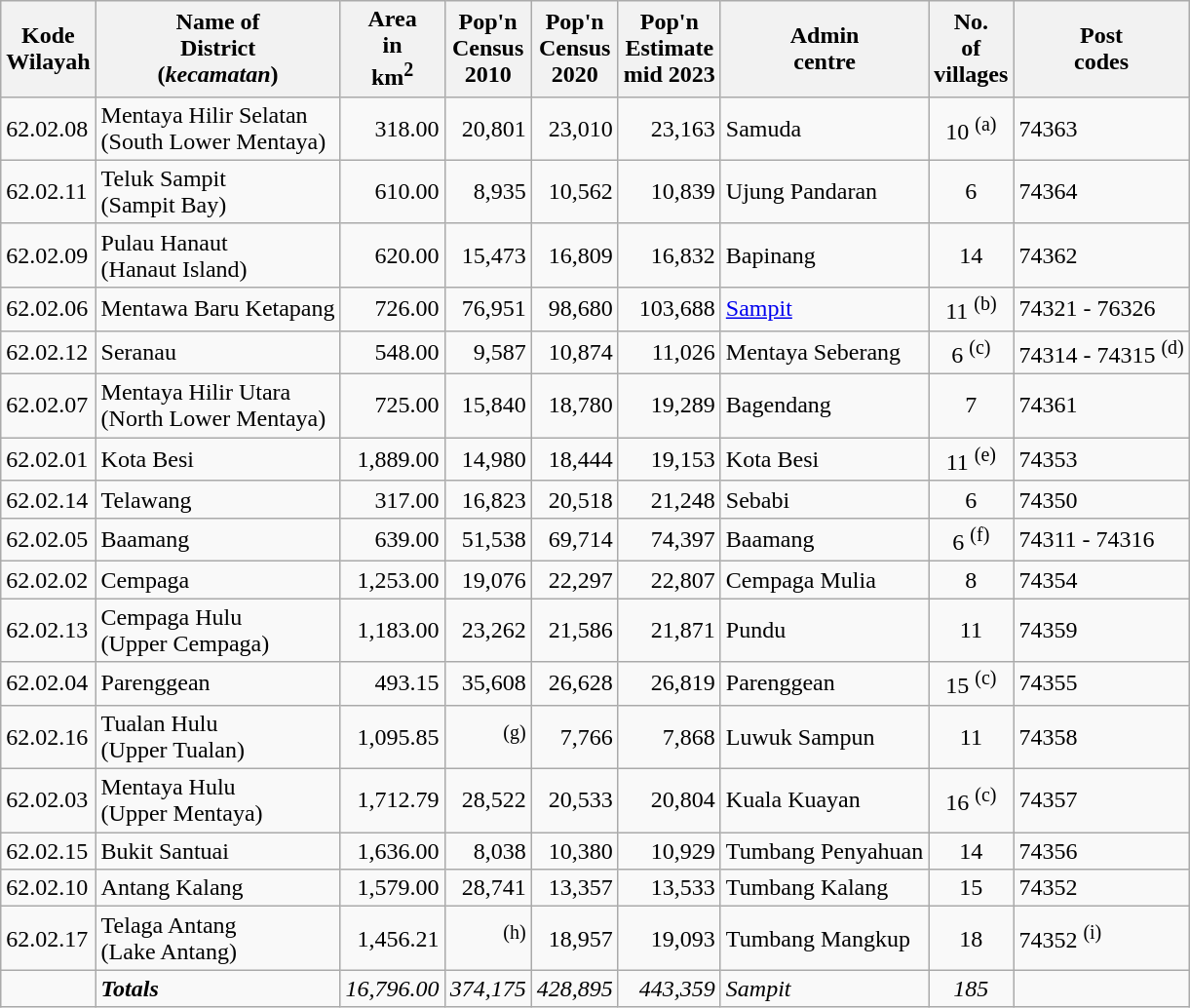<table class="sortable wikitable">
<tr>
<th>Kode <br>Wilayah</th>
<th>Name of<br>District<br>(<em>kecamatan</em>)</th>
<th>Area <br> in<br>km<sup>2</sup></th>
<th>Pop'n<br>Census<br>2010</th>
<th>Pop'n<br>Census<br>2020</th>
<th>Pop'n<br>Estimate<br>mid 2023</th>
<th>Admin<br>centre</th>
<th>No.<br>of<br>villages</th>
<th>Post<br>codes</th>
</tr>
<tr>
<td>62.02.08</td>
<td>Mentaya Hilir Selatan <br>(South Lower Mentaya)</td>
<td align="right">318.00</td>
<td align="right">20,801</td>
<td align="right">23,010</td>
<td align="right">23,163</td>
<td>Samuda</td>
<td align="center">10 <sup>(a)</sup></td>
<td>74363</td>
</tr>
<tr>
<td>62.02.11</td>
<td>Teluk Sampit <br>(Sampit Bay)</td>
<td align="right">610.00</td>
<td align="right">8,935</td>
<td align="right">10,562</td>
<td align="right">10,839</td>
<td>Ujung Pandaran</td>
<td align="center">6</td>
<td>74364</td>
</tr>
<tr>
<td>62.02.09</td>
<td>Pulau Hanaut <br>(Hanaut Island)</td>
<td align="right">620.00</td>
<td align="right">15,473</td>
<td align="right">16,809</td>
<td align="right">16,832</td>
<td>Bapinang</td>
<td align="center">14</td>
<td>74362</td>
</tr>
<tr>
<td>62.02.06</td>
<td>Mentawa Baru Ketapang</td>
<td align="right">726.00</td>
<td align="right">76,951</td>
<td align="right">98,680</td>
<td align="right">103,688</td>
<td><a href='#'>Sampit</a></td>
<td align="center">11 <sup>(b)</sup></td>
<td>74321 - 76326</td>
</tr>
<tr>
<td>62.02.12</td>
<td>Seranau</td>
<td align="right">548.00</td>
<td align="right">9,587</td>
<td align="right">10,874</td>
<td align="right">11,026</td>
<td>Mentaya Seberang</td>
<td align="center">6 <sup>(c)</sup></td>
<td>74314 - 74315 <sup>(d)</sup></td>
</tr>
<tr>
<td>62.02.07</td>
<td>Mentaya Hilir Utara <br>(North Lower Mentaya)</td>
<td align="right">725.00</td>
<td align="right">15,840</td>
<td align="right">18,780</td>
<td align="right">19,289</td>
<td>Bagendang</td>
<td align="center">7</td>
<td>74361</td>
</tr>
<tr>
<td>62.02.01</td>
<td>Kota Besi</td>
<td align="right">1,889.00</td>
<td align="right">14,980</td>
<td align="right">18,444</td>
<td align="right">19,153</td>
<td>Kota Besi</td>
<td align="center">11 <sup>(e)</sup></td>
<td>74353</td>
</tr>
<tr>
<td>62.02.14</td>
<td>Telawang</td>
<td align="right">317.00</td>
<td align="right">16,823</td>
<td align="right">20,518</td>
<td align="right">21,248</td>
<td>Sebabi</td>
<td align="center">6</td>
<td>74350</td>
</tr>
<tr>
<td>62.02.05</td>
<td>Baamang</td>
<td align="right">639.00</td>
<td align="right">51,538</td>
<td align="right">69,714</td>
<td align="right">74,397</td>
<td>Baamang</td>
<td align="center">6 <sup>(f)</sup></td>
<td>74311 - 74316</td>
</tr>
<tr>
<td>62.02.02</td>
<td>Cempaga</td>
<td align="right">1,253.00</td>
<td align="right">19,076</td>
<td align="right">22,297</td>
<td align="right">22,807</td>
<td>Cempaga Mulia</td>
<td align="center">8</td>
<td>74354</td>
</tr>
<tr>
<td>62.02.13</td>
<td>Cempaga Hulu <br>(Upper Cempaga)</td>
<td align="right">1,183.00</td>
<td align="right">23,262</td>
<td align="right">21,586</td>
<td align="right">21,871</td>
<td>Pundu</td>
<td align="center">11</td>
<td>74359</td>
</tr>
<tr>
<td>62.02.04</td>
<td>Parenggean</td>
<td align="right">493.15</td>
<td align="right">35,608</td>
<td align="right">26,628</td>
<td align="right">26,819</td>
<td>Parenggean</td>
<td align="center">15 <sup>(c)</sup></td>
<td>74355</td>
</tr>
<tr>
<td>62.02.16</td>
<td>Tualan Hulu <br>(Upper Tualan)</td>
<td align="right">1,095.85</td>
<td align="right"><sup>(g)</sup></td>
<td align="right">7,766</td>
<td align="right">7,868</td>
<td>Luwuk Sampun</td>
<td align="center">11</td>
<td>74358</td>
</tr>
<tr>
<td>62.02.03</td>
<td>Mentaya Hulu <br>(Upper Mentaya)</td>
<td align="right">1,712.79</td>
<td align="right">28,522</td>
<td align="right">20,533</td>
<td align="right">20,804</td>
<td>Kuala Kuayan</td>
<td align="center">16 <sup>(c)</sup></td>
<td>74357</td>
</tr>
<tr>
<td>62.02.15</td>
<td>Bukit Santuai</td>
<td align="right">1,636.00</td>
<td align="right">8,038</td>
<td align="right">10,380</td>
<td align="right">10,929</td>
<td>Tumbang Penyahuan</td>
<td align="center">14</td>
<td>74356</td>
</tr>
<tr>
<td>62.02.10</td>
<td>Antang Kalang</td>
<td align="right">1,579.00</td>
<td align="right">28,741</td>
<td align="right">13,357</td>
<td align="right">13,533</td>
<td>Tumbang Kalang</td>
<td align="center">15</td>
<td>74352</td>
</tr>
<tr>
<td>62.02.17</td>
<td>Telaga Antang <br>(Lake Antang)</td>
<td align="right">1,456.21</td>
<td align="right"><sup>(h)</sup></td>
<td align="right">18,957</td>
<td align="right">19,093</td>
<td>Tumbang Mangkup</td>
<td align="center">18</td>
<td>74352 <sup>(i)</sup></td>
</tr>
<tr>
<td></td>
<td><strong><em>Totals   </em></strong></td>
<td align="right"><em>16,796.00</em></td>
<td align="right"><em>374,175</em></td>
<td align="right"><em>428,895</em></td>
<td align="right"><em>443,359</em></td>
<td><em>Sampit</em></td>
<td align="center"><em>185</em></td>
<td></td>
</tr>
</table>
